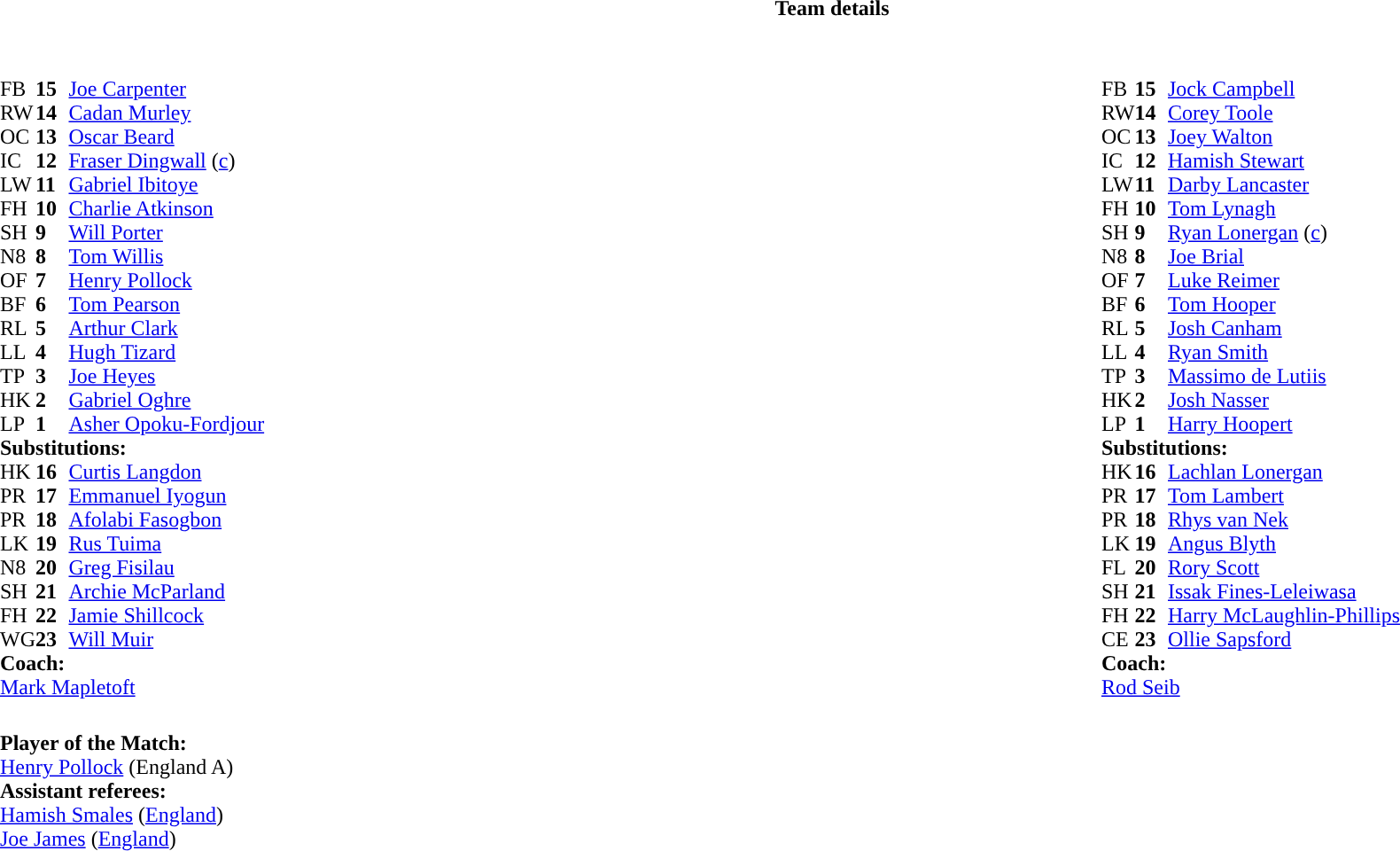<table border="0" style="width:100%;" class="collapsible collapsed">
<tr>
<th>Team details</th>
</tr>
<tr>
<td><br><table style="width:100%">
<tr>
<td style="vertical-align:top;width:50%"><br><table cellspacing="0" cellpadding="0">
<tr>
<th width="25"></th>
<th width="25"></th>
</tr>
<tr>
<td>FB</td>
<td><strong>15</strong></td>
<td><a href='#'>Joe Carpenter</a></td>
</tr>
<tr>
<td>RW</td>
<td><strong>14</strong></td>
<td><a href='#'>Cadan Murley</a></td>
</tr>
<tr>
<td>OC</td>
<td><strong>13</strong></td>
<td><a href='#'>Oscar Beard</a></td>
</tr>
<tr>
<td>IC</td>
<td><strong>12</strong></td>
<td><a href='#'>Fraser Dingwall</a> (<a href='#'>c</a>)</td>
</tr>
<tr>
<td>LW</td>
<td><strong>11</strong></td>
<td><a href='#'>Gabriel Ibitoye</a></td>
<td></td>
<td></td>
</tr>
<tr>
<td>FH</td>
<td><strong>10</strong></td>
<td><a href='#'>Charlie Atkinson</a></td>
<td></td>
<td></td>
</tr>
<tr>
<td>SH</td>
<td><strong>9</strong></td>
<td><a href='#'>Will Porter</a></td>
<td></td>
<td></td>
</tr>
<tr>
<td>N8</td>
<td><strong>8</strong></td>
<td><a href='#'>Tom Willis</a></td>
</tr>
<tr>
<td>OF</td>
<td><strong>7</strong></td>
<td><a href='#'>Henry Pollock</a></td>
</tr>
<tr>
<td>BF</td>
<td><strong>6</strong></td>
<td><a href='#'>Tom Pearson</a></td>
<td></td>
<td></td>
</tr>
<tr>
<td>RL</td>
<td><strong>5</strong></td>
<td><a href='#'>Arthur Clark</a></td>
<td></td>
<td></td>
</tr>
<tr>
<td>LL</td>
<td><strong>4</strong></td>
<td><a href='#'>Hugh Tizard</a></td>
</tr>
<tr>
<td>TP</td>
<td><strong>3</strong></td>
<td><a href='#'>Joe Heyes</a></td>
<td></td>
<td></td>
</tr>
<tr>
<td>HK</td>
<td><strong>2</strong></td>
<td><a href='#'>Gabriel Oghre</a></td>
<td></td>
<td></td>
</tr>
<tr>
<td>LP</td>
<td><strong>1</strong></td>
<td><a href='#'>Asher Opoku-Fordjour</a></td>
<td></td>
<td></td>
</tr>
<tr>
<td colspan=3><strong>Substitutions:</strong></td>
</tr>
<tr>
<td>HK</td>
<td><strong>16</strong></td>
<td><a href='#'>Curtis Langdon</a></td>
<td></td>
<td></td>
</tr>
<tr>
<td>PR</td>
<td><strong>17</strong></td>
<td><a href='#'>Emmanuel Iyogun</a></td>
<td></td>
<td></td>
</tr>
<tr>
<td>PR</td>
<td><strong>18</strong></td>
<td><a href='#'>Afolabi Fasogbon</a></td>
<td></td>
<td></td>
</tr>
<tr>
<td>LK</td>
<td><strong>19</strong></td>
<td><a href='#'>Rus Tuima</a></td>
<td></td>
<td></td>
</tr>
<tr>
<td>N8</td>
<td><strong>20</strong></td>
<td><a href='#'>Greg Fisilau</a></td>
<td></td>
<td></td>
</tr>
<tr>
<td>SH</td>
<td><strong>21</strong></td>
<td><a href='#'>Archie McParland</a></td>
<td></td>
<td></td>
</tr>
<tr>
<td>FH</td>
<td><strong>22</strong></td>
<td><a href='#'>Jamie Shillcock</a></td>
<td></td>
<td></td>
</tr>
<tr>
<td>WG</td>
<td><strong>23</strong></td>
<td><a href='#'>Will Muir</a></td>
<td></td>
<td></td>
</tr>
<tr>
<td colspan=3><strong>Coach:</strong></td>
</tr>
<tr>
<td colspan="4"> <a href='#'>Mark Mapletoft</a></td>
</tr>
</table>
</td>
<td style="vertical-align:top"></td>
<td style="vertical-align:top;width:50%"><br><table cellspacing="0" cellpadding="0" style="margin:auto">
<tr>
<th width="25"></th>
<th width="25"></th>
</tr>
<tr>
<td>FB</td>
<td><strong>15</strong></td>
<td><a href='#'>Jock Campbell</a></td>
</tr>
<tr>
<td>RW</td>
<td><strong>14</strong></td>
<td><a href='#'>Corey Toole</a></td>
</tr>
<tr>
<td>OC</td>
<td><strong>13</strong></td>
<td><a href='#'>Joey Walton</a></td>
</tr>
<tr>
<td>IC</td>
<td><strong>12</strong></td>
<td><a href='#'>Hamish Stewart</a></td>
<td></td>
<td></td>
</tr>
<tr>
<td>LW</td>
<td><strong>11</strong></td>
<td><a href='#'>Darby Lancaster</a></td>
</tr>
<tr>
<td>FH</td>
<td><strong>10</strong></td>
<td><a href='#'>Tom Lynagh</a></td>
<td></td>
<td></td>
</tr>
<tr>
<td>SH</td>
<td><strong>9</strong></td>
<td><a href='#'>Ryan Lonergan</a> (<a href='#'>c</a>)</td>
<td></td>
<td></td>
</tr>
<tr>
<td>N8</td>
<td><strong>8</strong></td>
<td><a href='#'>Joe Brial</a></td>
<td></td>
<td></td>
</tr>
<tr>
<td>OF</td>
<td><strong>7</strong></td>
<td><a href='#'>Luke Reimer</a></td>
</tr>
<tr>
<td>BF</td>
<td><strong>6</strong></td>
<td><a href='#'>Tom Hooper</a></td>
</tr>
<tr>
<td>RL</td>
<td><strong>5</strong></td>
<td><a href='#'>Josh Canham</a></td>
</tr>
<tr>
<td>LL</td>
<td><strong>4</strong></td>
<td><a href='#'>Ryan Smith</a></td>
<td></td>
<td></td>
</tr>
<tr>
<td>TP</td>
<td><strong>3</strong></td>
<td><a href='#'>Massimo de Lutiis</a></td>
<td></td>
<td></td>
</tr>
<tr>
<td>HK</td>
<td><strong>2</strong></td>
<td><a href='#'>Josh Nasser</a></td>
<td></td>
<td></td>
</tr>
<tr>
<td>LP</td>
<td><strong>1</strong></td>
<td><a href='#'>Harry Hoopert</a></td>
<td></td>
<td></td>
</tr>
<tr>
<td colspan=3><strong>Substitutions:</strong></td>
</tr>
<tr>
<td>HK</td>
<td><strong>16</strong></td>
<td><a href='#'>Lachlan Lonergan</a></td>
<td></td>
<td></td>
</tr>
<tr>
<td>PR</td>
<td><strong>17</strong></td>
<td><a href='#'>Tom Lambert</a></td>
<td></td>
<td></td>
</tr>
<tr>
<td>PR</td>
<td><strong>18</strong></td>
<td><a href='#'>Rhys van Nek</a></td>
<td></td>
<td></td>
</tr>
<tr>
<td>LK</td>
<td><strong>19</strong></td>
<td><a href='#'>Angus Blyth</a></td>
<td></td>
<td></td>
</tr>
<tr>
<td>FL</td>
<td><strong>20</strong></td>
<td><a href='#'>Rory Scott</a></td>
<td></td>
<td></td>
</tr>
<tr>
<td>SH</td>
<td><strong>21</strong></td>
<td><a href='#'>Issak Fines-Leleiwasa</a></td>
<td></td>
<td></td>
</tr>
<tr>
<td>FH</td>
<td><strong>22</strong></td>
<td><a href='#'>Harry McLaughlin-Phillips</a></td>
<td></td>
<td></td>
</tr>
<tr>
<td>CE</td>
<td><strong>23</strong></td>
<td><a href='#'>Ollie Sapsford</a></td>
<td></td>
<td></td>
</tr>
<tr>
<td colspan=3><strong>Coach:</strong></td>
</tr>
<tr>
<td colspan="4"> <a href='#'>Rod Seib</a></td>
</tr>
</table>
</td>
</tr>
</table>
<table style="width:100%">
<tr>
<td><br><strong>Player of the Match:</strong>
<br><a href='#'>Henry Pollock</a> (England A)<br><strong>Assistant referees:</strong>
<br><a href='#'>Hamish Smales</a> (<a href='#'>England</a>)
<br><a href='#'>Joe James</a> (<a href='#'>England</a>)</td>
</tr>
</table>
</td>
</tr>
</table>
